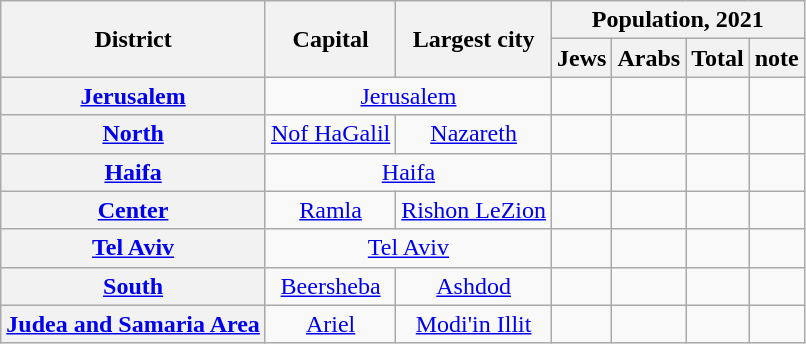<table class="wikitable sortable" style="text-align:center">
<tr>
<th rowspan="2">District</th>
<th rowspan="2">Capital</th>
<th rowspan="2">Largest city</th>
<th colspan="4">Population, 2021</th>
</tr>
<tr>
<th>Jews</th>
<th>Arabs</th>
<th>Total</th>
<th class="unsortable">note</th>
</tr>
<tr>
<th><a href='#'>Jerusalem</a></th>
<td colspan="2"><a href='#'>Jerusalem</a></td>
<td style="text-align:right"></td>
<td style="text-align:right"></td>
<td style="text-align:right"></td>
<td></td>
</tr>
<tr>
<th><a href='#'>North</a></th>
<td><a href='#'>Nof HaGalil</a></td>
<td><a href='#'>Nazareth</a></td>
<td style="text-align:right"></td>
<td style="text-align:right"></td>
<td style="text-align:right"></td>
<td></td>
</tr>
<tr>
<th><a href='#'>Haifa</a></th>
<td colspan="2"><a href='#'>Haifa</a></td>
<td style="text-align:right"></td>
<td style="text-align:right"></td>
<td style="text-align:right"></td>
<td></td>
</tr>
<tr>
<th><a href='#'>Center</a></th>
<td><a href='#'>Ramla</a></td>
<td><a href='#'>Rishon LeZion</a></td>
<td style="text-align:right"></td>
<td style="text-align:right"></td>
<td style="text-align:right"></td>
<td></td>
</tr>
<tr>
<th><a href='#'>Tel Aviv</a></th>
<td colspan="2"><a href='#'>Tel Aviv</a></td>
<td style="text-align:right"></td>
<td style="text-align:right"></td>
<td style="text-align:right"></td>
<td></td>
</tr>
<tr>
<th><a href='#'>South</a></th>
<td><a href='#'>Beersheba</a></td>
<td><a href='#'>Ashdod</a></td>
<td style="text-align:right"></td>
<td style="text-align:right"></td>
<td style="text-align:right"></td>
<td></td>
</tr>
<tr>
<th><a href='#'>Judea and Samaria Area</a></th>
<td><a href='#'>Ariel</a></td>
<td><a href='#'>Modi'in Illit</a></td>
<td style="text-align:right"></td>
<td style="text-align:right"></td>
<td style="text-align:right"></td>
<td></td>
</tr>
</table>
